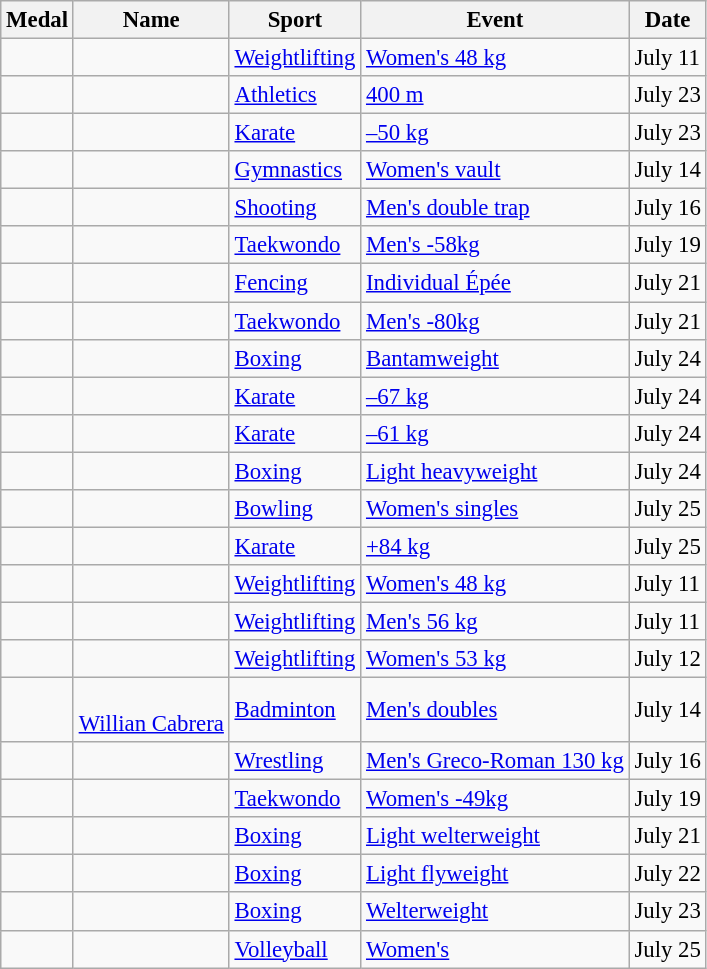<table class="wikitable sortable" border="1" style="font-size:95%">
<tr>
<th>Medal</th>
<th>Name</th>
<th>Sport</th>
<th>Event</th>
<th>Date</th>
</tr>
<tr>
<td></td>
<td></td>
<td><a href='#'>Weightlifting</a></td>
<td><a href='#'>Women's 48 kg</a></td>
<td>July 11</td>
</tr>
<tr>
<td></td>
<td></td>
<td><a href='#'>Athletics</a></td>
<td><a href='#'>400 m</a></td>
<td>July 23</td>
</tr>
<tr>
<td></td>
<td></td>
<td><a href='#'>Karate</a></td>
<td><a href='#'>–50 kg</a></td>
<td>July 23</td>
</tr>
<tr>
<td></td>
<td></td>
<td><a href='#'>Gymnastics</a></td>
<td><a href='#'>Women's vault</a></td>
<td>July 14</td>
</tr>
<tr>
<td></td>
<td></td>
<td><a href='#'>Shooting</a></td>
<td><a href='#'>Men's double trap</a></td>
<td>July 16</td>
</tr>
<tr>
<td></td>
<td></td>
<td><a href='#'>Taekwondo</a></td>
<td><a href='#'>Men's -58kg</a></td>
<td>July 19</td>
</tr>
<tr>
<td></td>
<td></td>
<td><a href='#'>Fencing</a></td>
<td><a href='#'>Individual Épée</a></td>
<td>July 21</td>
</tr>
<tr>
<td></td>
<td></td>
<td><a href='#'>Taekwondo</a></td>
<td><a href='#'>Men's -80kg</a></td>
<td>July 21</td>
</tr>
<tr>
<td></td>
<td></td>
<td><a href='#'>Boxing</a></td>
<td><a href='#'>Bantamweight</a></td>
<td>July 24</td>
</tr>
<tr>
<td></td>
<td></td>
<td><a href='#'>Karate</a></td>
<td><a href='#'>–67 kg</a></td>
<td>July 24</td>
</tr>
<tr>
<td></td>
<td></td>
<td><a href='#'>Karate</a></td>
<td><a href='#'>–61 kg</a></td>
<td>July 24</td>
</tr>
<tr>
<td></td>
<td></td>
<td><a href='#'>Boxing</a></td>
<td><a href='#'>Light heavyweight</a></td>
<td>July 24</td>
</tr>
<tr>
<td></td>
<td></td>
<td><a href='#'>Bowling</a></td>
<td><a href='#'>Women's singles</a></td>
<td>July 25</td>
</tr>
<tr>
<td></td>
<td></td>
<td><a href='#'>Karate</a></td>
<td><a href='#'>+84 kg</a></td>
<td>July 25</td>
</tr>
<tr>
<td></td>
<td></td>
<td><a href='#'>Weightlifting</a></td>
<td><a href='#'>Women's 48 kg</a></td>
<td>July 11</td>
</tr>
<tr>
<td></td>
<td></td>
<td><a href='#'>Weightlifting</a></td>
<td><a href='#'>Men's 56 kg</a></td>
<td>July 11</td>
</tr>
<tr>
<td></td>
<td></td>
<td><a href='#'>Weightlifting</a></td>
<td><a href='#'>Women's 53 kg</a></td>
<td>July 12</td>
</tr>
<tr>
<td></td>
<td><br><a href='#'>Willian Cabrera</a></td>
<td><a href='#'>Badminton</a></td>
<td><a href='#'>Men's doubles</a></td>
<td>July 14</td>
</tr>
<tr>
<td></td>
<td></td>
<td><a href='#'>Wrestling</a></td>
<td><a href='#'>Men's Greco-Roman 130 kg</a></td>
<td>July 16</td>
</tr>
<tr>
<td></td>
<td></td>
<td><a href='#'>Taekwondo</a></td>
<td><a href='#'>Women's -49kg</a></td>
<td>July 19</td>
</tr>
<tr>
<td></td>
<td></td>
<td><a href='#'>Boxing</a></td>
<td><a href='#'>Light welterweight</a></td>
<td>July 21</td>
</tr>
<tr>
<td></td>
<td></td>
<td><a href='#'>Boxing</a></td>
<td><a href='#'>Light flyweight</a></td>
<td>July 22</td>
</tr>
<tr>
<td></td>
<td></td>
<td><a href='#'>Boxing</a></td>
<td><a href='#'>Welterweight</a></td>
<td>July 23</td>
</tr>
<tr>
<td></td>
<td><br></td>
<td><a href='#'>Volleyball</a></td>
<td><a href='#'>Women's</a></td>
<td>July 25</td>
</tr>
</table>
